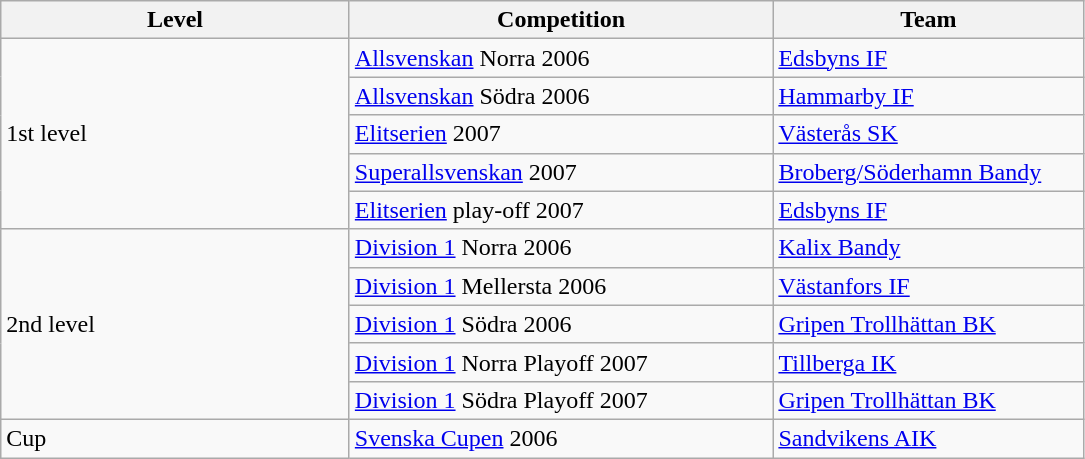<table class="wikitable" style="text-align: left">
<tr>
<th style="width: 225px;">Level</th>
<th style="width: 275px;">Competition</th>
<th style="width: 200px;">Team</th>
</tr>
<tr>
<td rowspan="5">1st level</td>
<td><a href='#'>Allsvenskan</a> Norra 2006</td>
<td><a href='#'>Edsbyns IF</a></td>
</tr>
<tr>
<td><a href='#'>Allsvenskan</a> Södra 2006</td>
<td><a href='#'>Hammarby IF</a></td>
</tr>
<tr>
<td><a href='#'>Elitserien</a> 2007</td>
<td><a href='#'>Västerås SK</a></td>
</tr>
<tr>
<td><a href='#'>Superallsvenskan</a> 2007</td>
<td><a href='#'>Broberg/Söderhamn Bandy</a></td>
</tr>
<tr>
<td><a href='#'>Elitserien</a> play-off 2007</td>
<td><a href='#'>Edsbyns IF</a></td>
</tr>
<tr>
<td rowspan="5">2nd level</td>
<td><a href='#'>Division 1</a> Norra 2006</td>
<td><a href='#'>Kalix Bandy</a></td>
</tr>
<tr>
<td><a href='#'>Division 1</a> Mellersta 2006</td>
<td><a href='#'>Västanfors IF</a></td>
</tr>
<tr>
<td><a href='#'>Division 1</a> Södra 2006</td>
<td><a href='#'>Gripen Trollhättan BK</a></td>
</tr>
<tr>
<td><a href='#'>Division 1</a> Norra Playoff 2007</td>
<td><a href='#'>Tillberga IK</a></td>
</tr>
<tr>
<td><a href='#'>Division 1</a> Södra Playoff 2007</td>
<td><a href='#'>Gripen Trollhättan BK</a></td>
</tr>
<tr>
<td>Cup</td>
<td><a href='#'>Svenska Cupen</a> 2006</td>
<td><a href='#'>Sandvikens AIK</a></td>
</tr>
</table>
